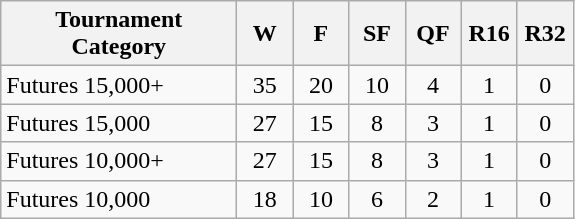<table class="wikitable" style=text-align:center;>
<tr>
<th width=150>Tournament Category</th>
<th width=30>W</th>
<th width=30>F</th>
<th width=30>SF</th>
<th width=30>QF</th>
<th width=30>R16</th>
<th width=30>R32</th>
</tr>
<tr>
<td align=left>Futures 15,000+</td>
<td>35</td>
<td>20</td>
<td>10</td>
<td>4</td>
<td>1</td>
<td>0</td>
</tr>
<tr>
<td align=left>Futures 15,000</td>
<td>27</td>
<td>15</td>
<td>8</td>
<td>3</td>
<td>1</td>
<td>0</td>
</tr>
<tr>
<td align=left>Futures 10,000+</td>
<td>27</td>
<td>15</td>
<td>8</td>
<td>3</td>
<td>1</td>
<td>0</td>
</tr>
<tr>
<td align=left>Futures 10,000</td>
<td>18</td>
<td>10</td>
<td>6</td>
<td>2</td>
<td>1</td>
<td>0</td>
</tr>
</table>
